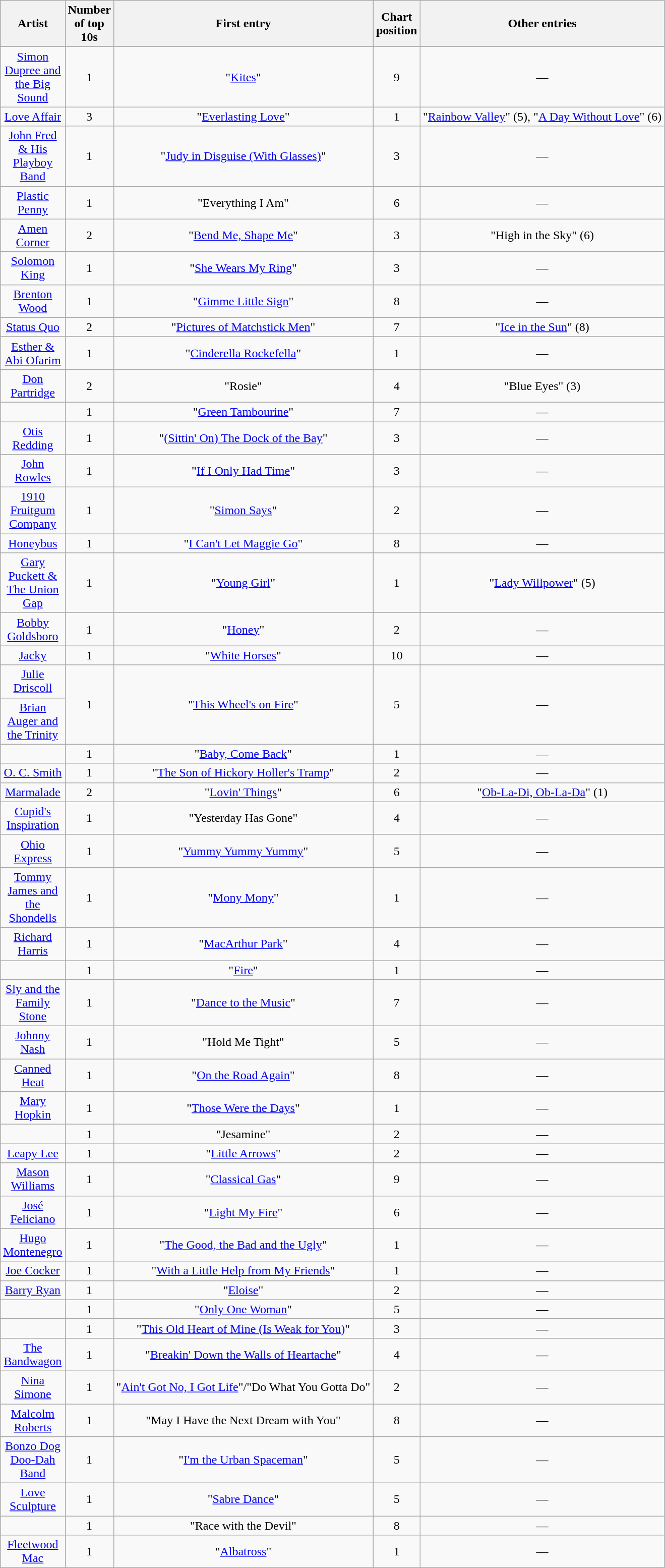<table class="wikitable sortable mw-collapsible mw-collapsed" style="text-align: center;">
<tr>
<th scope="col" style="width:55px;">Artist</th>
<th scope="col" style="width:55px;" data-sort-type="number">Number of top 10s</th>
<th scope="col" style="text-align:center;">First entry</th>
<th scope="col" style="width:55px;" data-sort-type="number">Chart position</th>
<th scope="col" style="text-align:center;">Other entries</th>
</tr>
<tr>
<td><a href='#'>Simon Dupree and the Big Sound</a></td>
<td>1</td>
<td>"<a href='#'>Kites</a>"</td>
<td>9</td>
<td>—</td>
</tr>
<tr>
<td><a href='#'>Love Affair</a></td>
<td>3</td>
<td>"<a href='#'>Everlasting Love</a>"</td>
<td>1</td>
<td>"<a href='#'>Rainbow Valley</a>" (5), "<a href='#'>A Day Without Love</a>" (6)</td>
</tr>
<tr>
<td><a href='#'>John Fred & His Playboy Band</a></td>
<td>1</td>
<td>"<a href='#'>Judy in Disguise (With Glasses)</a>"</td>
<td>3</td>
<td>—</td>
</tr>
<tr>
<td><a href='#'>Plastic Penny</a></td>
<td>1</td>
<td>"Everything I Am"</td>
<td>6</td>
<td>—</td>
</tr>
<tr>
<td><a href='#'>Amen Corner</a></td>
<td>2</td>
<td>"<a href='#'>Bend Me, Shape Me</a>"</td>
<td>3</td>
<td>"High in the Sky" (6)</td>
</tr>
<tr>
<td><a href='#'>Solomon King</a></td>
<td>1</td>
<td>"<a href='#'>She Wears My Ring</a>"</td>
<td>3</td>
<td>—</td>
</tr>
<tr>
<td><a href='#'>Brenton Wood</a></td>
<td>1</td>
<td>"<a href='#'>Gimme Little Sign</a>"</td>
<td>8</td>
<td>—</td>
</tr>
<tr>
<td><a href='#'>Status Quo</a></td>
<td>2</td>
<td>"<a href='#'>Pictures of Matchstick Men</a>"</td>
<td>7</td>
<td>"<a href='#'>Ice in the Sun</a>" (8)</td>
</tr>
<tr>
<td><a href='#'>Esther & Abi Ofarim</a></td>
<td>1</td>
<td>"<a href='#'>Cinderella Rockefella</a>"</td>
<td>1</td>
<td>—</td>
</tr>
<tr>
<td><a href='#'>Don Partridge</a></td>
<td>2</td>
<td>"Rosie"</td>
<td>4</td>
<td>"Blue Eyes" (3)</td>
</tr>
<tr>
<td></td>
<td>1</td>
<td>"<a href='#'>Green Tambourine</a>"</td>
<td>7</td>
<td>—</td>
</tr>
<tr>
<td><a href='#'>Otis Redding</a></td>
<td>1</td>
<td>"<a href='#'>(Sittin' On) The Dock of the Bay</a>"</td>
<td>3</td>
<td>—</td>
</tr>
<tr>
<td><a href='#'>John Rowles</a></td>
<td>1</td>
<td>"<a href='#'>If I Only Had Time</a>"</td>
<td>3</td>
<td>—</td>
</tr>
<tr>
<td><a href='#'>1910 Fruitgum Company</a></td>
<td>1</td>
<td>"<a href='#'>Simon Says</a>"</td>
<td>2</td>
<td>—</td>
</tr>
<tr>
<td><a href='#'>Honeybus</a></td>
<td>1</td>
<td>"<a href='#'>I Can't Let Maggie Go</a>"</td>
<td>8</td>
<td>—</td>
</tr>
<tr>
<td><a href='#'>Gary Puckett & The Union Gap</a></td>
<td>1</td>
<td>"<a href='#'>Young Girl</a>"</td>
<td>1</td>
<td>"<a href='#'>Lady Willpower</a>" (5)</td>
</tr>
<tr>
<td><a href='#'>Bobby Goldsboro</a></td>
<td>1</td>
<td>"<a href='#'>Honey</a>"</td>
<td>2</td>
<td>—</td>
</tr>
<tr>
<td><a href='#'>Jacky</a></td>
<td>1</td>
<td>"<a href='#'>White Horses</a>"</td>
<td>10</td>
<td>—</td>
</tr>
<tr>
<td><a href='#'>Julie Driscoll</a></td>
<td rowspan="2">1</td>
<td rowspan="2">"<a href='#'>This Wheel's on Fire</a>"</td>
<td rowspan="2">5</td>
<td rowspan="2">—</td>
</tr>
<tr>
<td><a href='#'>Brian Auger and the Trinity</a></td>
</tr>
<tr>
<td></td>
<td>1</td>
<td>"<a href='#'>Baby, Come Back</a>"</td>
<td>1</td>
<td>—</td>
</tr>
<tr>
<td><a href='#'>O. C. Smith</a></td>
<td>1</td>
<td>"<a href='#'>The Son of Hickory Holler's Tramp</a>"</td>
<td>2</td>
<td>—</td>
</tr>
<tr>
<td><a href='#'>Marmalade</a></td>
<td>2</td>
<td>"<a href='#'>Lovin' Things</a>"</td>
<td>6</td>
<td>"<a href='#'>Ob-La-Di, Ob-La-Da</a>" (1) </td>
</tr>
<tr>
<td><a href='#'>Cupid's Inspiration</a></td>
<td>1</td>
<td>"Yesterday Has Gone"</td>
<td>4</td>
<td>—</td>
</tr>
<tr>
<td><a href='#'>Ohio Express</a></td>
<td>1</td>
<td>"<a href='#'>Yummy Yummy Yummy</a>"</td>
<td>5</td>
<td>—</td>
</tr>
<tr>
<td><a href='#'>Tommy James and the Shondells</a></td>
<td>1</td>
<td>"<a href='#'>Mony Mony</a>"</td>
<td>1</td>
<td>—</td>
</tr>
<tr>
<td><a href='#'>Richard Harris</a></td>
<td>1</td>
<td>"<a href='#'>MacArthur Park</a>"</td>
<td>4</td>
<td>—</td>
</tr>
<tr>
<td></td>
<td>1</td>
<td>"<a href='#'>Fire</a>"</td>
<td>1</td>
<td>—</td>
</tr>
<tr>
<td><a href='#'>Sly and the Family Stone</a></td>
<td>1</td>
<td>"<a href='#'>Dance to the Music</a>"</td>
<td>7</td>
<td>—</td>
</tr>
<tr>
<td><a href='#'>Johnny Nash</a></td>
<td>1</td>
<td>"Hold Me Tight"</td>
<td>5</td>
<td>—</td>
</tr>
<tr>
<td><a href='#'>Canned Heat</a></td>
<td>1</td>
<td>"<a href='#'>On the Road Again</a>"</td>
<td>8</td>
<td>—</td>
</tr>
<tr>
<td><a href='#'>Mary Hopkin</a></td>
<td>1</td>
<td>"<a href='#'>Those Were the Days</a>"</td>
<td>1</td>
<td>—</td>
</tr>
<tr>
<td></td>
<td>1</td>
<td>"Jesamine"</td>
<td>2</td>
<td>—</td>
</tr>
<tr>
<td><a href='#'>Leapy Lee</a></td>
<td>1</td>
<td>"<a href='#'>Little Arrows</a>"</td>
<td>2</td>
<td>—</td>
</tr>
<tr>
<td><a href='#'>Mason Williams</a></td>
<td>1</td>
<td>"<a href='#'>Classical Gas</a>"</td>
<td>9</td>
<td>—</td>
</tr>
<tr>
<td><a href='#'>José Feliciano</a></td>
<td>1</td>
<td>"<a href='#'>Light My Fire</a>"</td>
<td>6</td>
<td>—</td>
</tr>
<tr>
<td><a href='#'>Hugo Montenegro</a></td>
<td>1</td>
<td>"<a href='#'>The Good, the Bad and the Ugly</a>"</td>
<td>1</td>
<td>—</td>
</tr>
<tr>
<td><a href='#'>Joe Cocker</a></td>
<td>1</td>
<td>"<a href='#'>With a Little Help from My Friends</a>"</td>
<td>1</td>
<td>—</td>
</tr>
<tr>
<td><a href='#'>Barry Ryan</a></td>
<td>1</td>
<td>"<a href='#'>Eloise</a>"</td>
<td>2</td>
<td>—</td>
</tr>
<tr>
<td></td>
<td>1</td>
<td>"<a href='#'>Only One Woman</a>"</td>
<td>5</td>
<td>—</td>
</tr>
<tr>
<td></td>
<td>1</td>
<td>"<a href='#'>This Old Heart of Mine (Is Weak for You)</a>"</td>
<td>3</td>
<td>—</td>
</tr>
<tr>
<td><a href='#'>The Bandwagon</a></td>
<td>1</td>
<td>"<a href='#'>Breakin' Down the Walls of Heartache</a>"</td>
<td>4</td>
<td>—</td>
</tr>
<tr>
<td><a href='#'>Nina Simone</a></td>
<td>1</td>
<td>"<a href='#'>Ain't Got No, I Got Life</a>"/"Do What You Gotta Do"</td>
<td>2</td>
<td>—</td>
</tr>
<tr>
<td><a href='#'>Malcolm Roberts</a></td>
<td>1</td>
<td>"May I Have the Next Dream with You"</td>
<td>8</td>
<td>—</td>
</tr>
<tr>
<td><a href='#'>Bonzo Dog Doo-Dah Band</a></td>
<td>1</td>
<td>"<a href='#'>I'm the Urban Spaceman</a>"</td>
<td>5</td>
<td>—</td>
</tr>
<tr>
<td><a href='#'>Love Sculpture</a></td>
<td>1</td>
<td>"<a href='#'>Sabre Dance</a>"</td>
<td>5</td>
<td>—</td>
</tr>
<tr>
<td></td>
<td>1</td>
<td>"Race with the Devil"</td>
<td>8</td>
<td>—</td>
</tr>
<tr>
<td><a href='#'>Fleetwood Mac</a></td>
<td>1</td>
<td>"<a href='#'>Albatross</a>" </td>
<td>1</td>
<td>—</td>
</tr>
</table>
